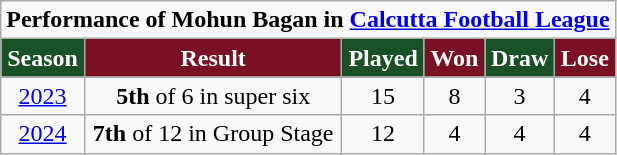<table class="wikitable" margin-left:1em;float:center">
<tr>
<td colspan="6"><strong>Performance of Mohun Bagan in <a href='#'>Calcutta Football League</a></strong></td>
</tr>
<tr>
<th style="background:#1A5026; color:white; text-align:center;">Season</th>
<th style="background:#7A1024; color:white; text-align:center;">Result</th>
<th style="background:#1A5026; color:white; text-align:center;">Played</th>
<th style="background:#7A1024; color:white; text-align:center;">Won</th>
<th style="background:#1A5026; color:white; text-align:center;">Draw</th>
<th style="background:#7A1024; color:white; text-align:center;">Lose</th>
</tr>
<tr>
<td style="text-align:center"><a href='#'>2023</a></td>
<td style="text-align:center"><strong>5th</strong> of 6 in super six</td>
<td style="text-align:center">15</td>
<td style="text-align:center">8</td>
<td style="text-align:center">3</td>
<td style="text-align:center">4</td>
</tr>
<tr>
<td style="text-align:center"><a href='#'>2024</a></td>
<td style="text-align:center"><strong>7th</strong> of 12 in Group Stage</td>
<td style="text-align:center">12</td>
<td style="text-align:center">4</td>
<td style="text-align:center">4</td>
<td style="text-align:center">4</td>
</tr>
</table>
